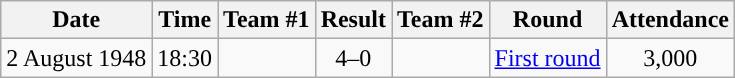<table class=wikitable style="text-align:center">
<tr>
<th>Date</th>
<th>Time</th>
<th>Team #1</th>
<th>Result</th>
<th>Team #2</th>
<th>Round</th>
<th>Attendance</th>
</tr>
<tr>
<td>2 August 1948</td>
<td>18:30</td>
<td></td>
<td>4–0</td>
<td></td>
<td><a href='#'>First round</a></td>
<td>3,000</td>
</tr>
</table>
